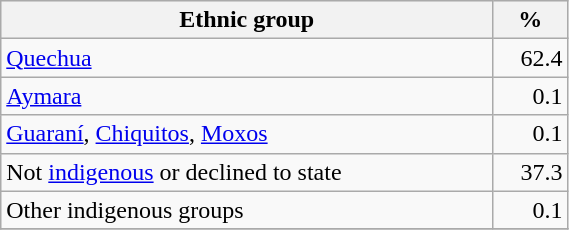<table class="wikitable" border="1" style="width:30%;" border="1">
<tr bgcolor=#EFEFEF>
<th><strong>Ethnic group</strong></th>
<th><strong> %</strong></th>
</tr>
<tr>
<td><a href='#'>Quechua</a></td>
<td align="right">62.4</td>
</tr>
<tr>
<td><a href='#'>Aymara</a></td>
<td align="right">0.1</td>
</tr>
<tr>
<td><a href='#'>Guaraní</a>, <a href='#'>Chiquitos</a>, <a href='#'>Moxos</a></td>
<td align="right">0.1</td>
</tr>
<tr>
<td>Not <a href='#'>indigenous</a> or declined to state</td>
<td align="right">37.3</td>
</tr>
<tr>
<td>Other indigenous groups</td>
<td align="right">0.1</td>
</tr>
<tr>
</tr>
</table>
